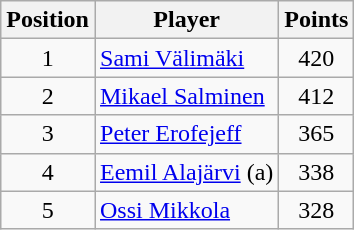<table class=wikitable>
<tr>
<th>Position</th>
<th>Player</th>
<th>Points</th>
</tr>
<tr>
<td align=center>1</td>
<td> <a href='#'>Sami Välimäki</a></td>
<td align=center>420</td>
</tr>
<tr>
<td align=center>2</td>
<td> <a href='#'>Mikael Salminen</a></td>
<td align=center>412</td>
</tr>
<tr>
<td align=center>3</td>
<td> <a href='#'>Peter Erofejeff</a></td>
<td align=center>365</td>
</tr>
<tr>
<td align=center>4</td>
<td> <a href='#'>Eemil Alajärvi</a> (a)</td>
<td align=center>338</td>
</tr>
<tr>
<td align=center>5</td>
<td> <a href='#'>Ossi Mikkola</a></td>
<td align=center>328</td>
</tr>
</table>
